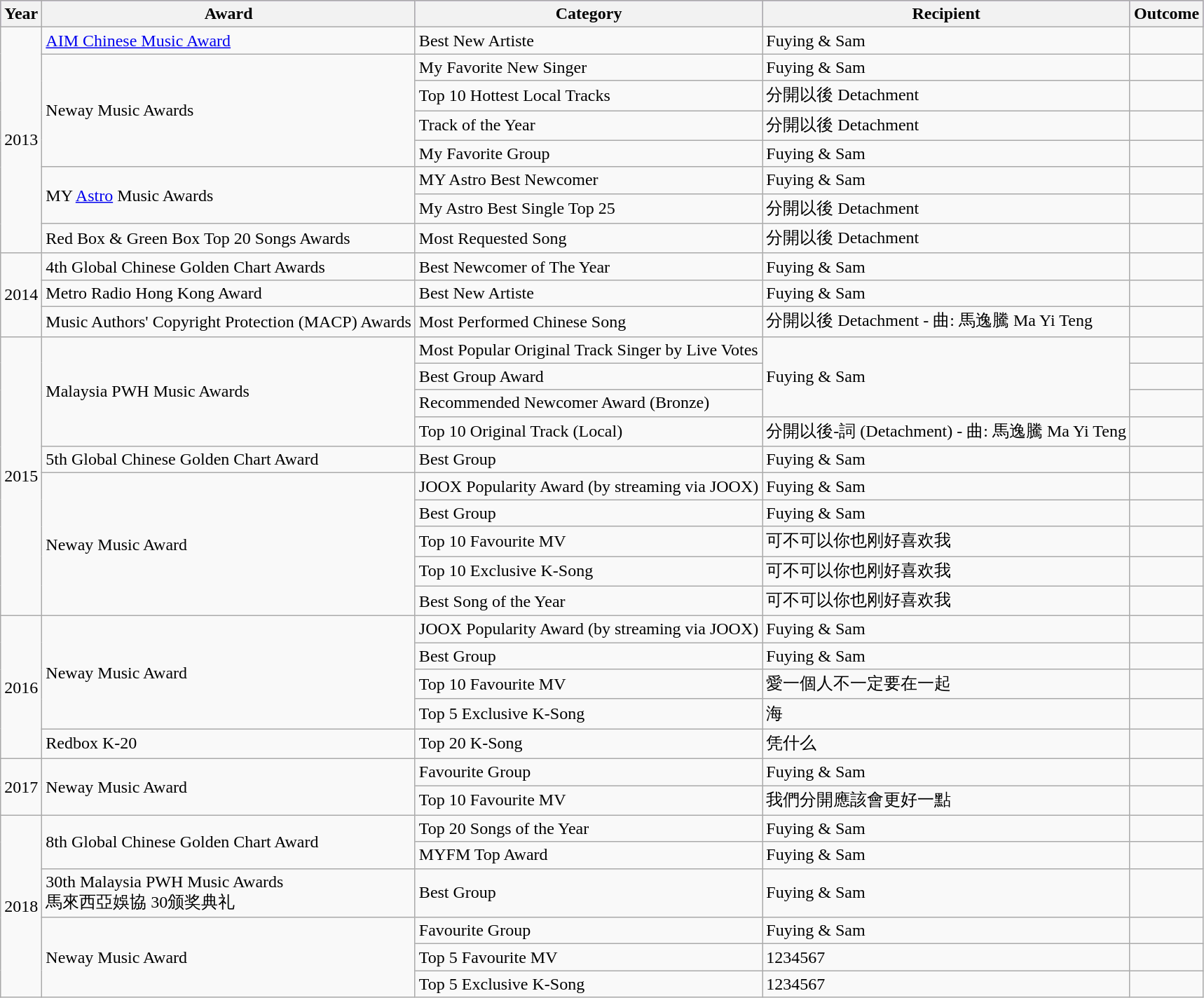<table class="wikitable">
<tr style="background:#96c; text-align:center;">
<th style="text-align:center;">Year</th>
<th>Award</th>
<th>Category</th>
<th>Recipient</th>
<th>Outcome</th>
</tr>
<tr>
<td rowspan="8">2013</td>
<td><a href='#'>AIM Chinese Music Award</a></td>
<td>Best New Artiste</td>
<td>Fuying & Sam</td>
<td></td>
</tr>
<tr>
<td rowspan="4">Neway Music Awards</td>
<td>My Favorite New Singer</td>
<td>Fuying & Sam</td>
<td></td>
</tr>
<tr>
<td>Top 10 Hottest Local Tracks</td>
<td>分開以後 Detachment</td>
<td></td>
</tr>
<tr>
<td>Track of the Year</td>
<td>分開以後 Detachment</td>
<td></td>
</tr>
<tr>
<td>My Favorite Group</td>
<td>Fuying & Sam</td>
<td></td>
</tr>
<tr>
<td rowspan="2">MY <a href='#'>Astro</a> Music Awards</td>
<td>MY Astro Best Newcomer</td>
<td>Fuying & Sam</td>
<td></td>
</tr>
<tr>
<td>My Astro Best Single Top 25</td>
<td>分開以後 Detachment</td>
<td></td>
</tr>
<tr>
<td>Red Box & Green Box Top 20 Songs Awards</td>
<td>Most Requested Song</td>
<td>分開以後 Detachment</td>
<td></td>
</tr>
<tr>
<td rowspan="3">2014</td>
<td>4th Global Chinese Golden Chart Awards</td>
<td>Best Newcomer of The Year</td>
<td>Fuying & Sam</td>
<td></td>
</tr>
<tr>
<td>Metro Radio Hong Kong Award</td>
<td>Best New Artiste</td>
<td>Fuying & Sam</td>
<td></td>
</tr>
<tr>
<td>Music Authors' Copyright Protection (MACP) Awards</td>
<td>Most Performed Chinese Song</td>
<td>分開以後 Detachment - 曲: 馬逸騰 Ma Yi Teng</td>
<td></td>
</tr>
<tr>
<td rowspan="10">2015</td>
<td rowspan="4">Malaysia PWH Music Awards</td>
<td>Most Popular Original Track Singer by Live Votes</td>
<td rowspan="3">Fuying & Sam</td>
<td></td>
</tr>
<tr>
<td>Best Group Award</td>
<td></td>
</tr>
<tr>
<td>Recommended Newcomer Award (Bronze)</td>
<td></td>
</tr>
<tr>
<td>Top 10 Original Track (Local)</td>
<td>分開以後-詞 (Detachment) - 曲: 馬逸騰 Ma Yi Teng</td>
<td></td>
</tr>
<tr>
<td>5th Global Chinese Golden Chart Award</td>
<td>Best Group</td>
<td>Fuying & Sam</td>
<td></td>
</tr>
<tr>
<td rowspan="5">Neway Music Award</td>
<td>JOOX Popularity Award (by streaming via JOOX)</td>
<td>Fuying & Sam</td>
<td></td>
</tr>
<tr>
<td>Best Group</td>
<td>Fuying & Sam</td>
<td></td>
</tr>
<tr>
<td>Top 10 Favourite MV</td>
<td>可不可以你也刚好喜欢我</td>
<td></td>
</tr>
<tr>
<td>Top 10 Exclusive K-Song</td>
<td>可不可以你也刚好喜欢我</td>
<td></td>
</tr>
<tr>
<td>Best Song of the Year</td>
<td>可不可以你也刚好喜欢我</td>
<td></td>
</tr>
<tr>
<td rowspan="5">2016</td>
<td rowspan="4">Neway Music Award</td>
<td>JOOX Popularity Award (by streaming via JOOX)</td>
<td>Fuying & Sam</td>
<td></td>
</tr>
<tr>
<td>Best Group</td>
<td>Fuying & Sam</td>
<td></td>
</tr>
<tr>
<td>Top 10 Favourite MV</td>
<td>愛一個人不一定要在一起</td>
<td></td>
</tr>
<tr>
<td>Top 5 Exclusive K-Song</td>
<td>海</td>
<td></td>
</tr>
<tr>
<td>Redbox K-20</td>
<td>Top 20 K-Song</td>
<td>凭什么</td>
<td></td>
</tr>
<tr>
<td rowspan="2">2017</td>
<td rowspan="2">Neway Music Award</td>
<td>Favourite Group</td>
<td>Fuying & Sam</td>
<td></td>
</tr>
<tr>
<td>Top 10 Favourite MV</td>
<td>我們分開應該會更好一點</td>
<td></td>
</tr>
<tr>
<td rowspan="6">2018</td>
<td rowspan="2">8th Global Chinese Golden Chart Award</td>
<td>Top 20 Songs of the Year</td>
<td>Fuying & Sam</td>
<td></td>
</tr>
<tr>
<td>MYFM Top Award</td>
<td>Fuying & Sam</td>
<td></td>
</tr>
<tr>
<td>30th Malaysia PWH Music Awards<br>馬來西亞娛協 30颁奖典礼</td>
<td>Best Group</td>
<td>Fuying & Sam</td>
<td></td>
</tr>
<tr>
<td rowspan="3">Neway Music Award</td>
<td>Favourite Group</td>
<td>Fuying & Sam</td>
<td></td>
</tr>
<tr>
<td>Top 5 Favourite MV</td>
<td>1234567</td>
<td></td>
</tr>
<tr>
<td>Top 5 Exclusive K-Song</td>
<td>1234567</td>
<td></td>
</tr>
</table>
